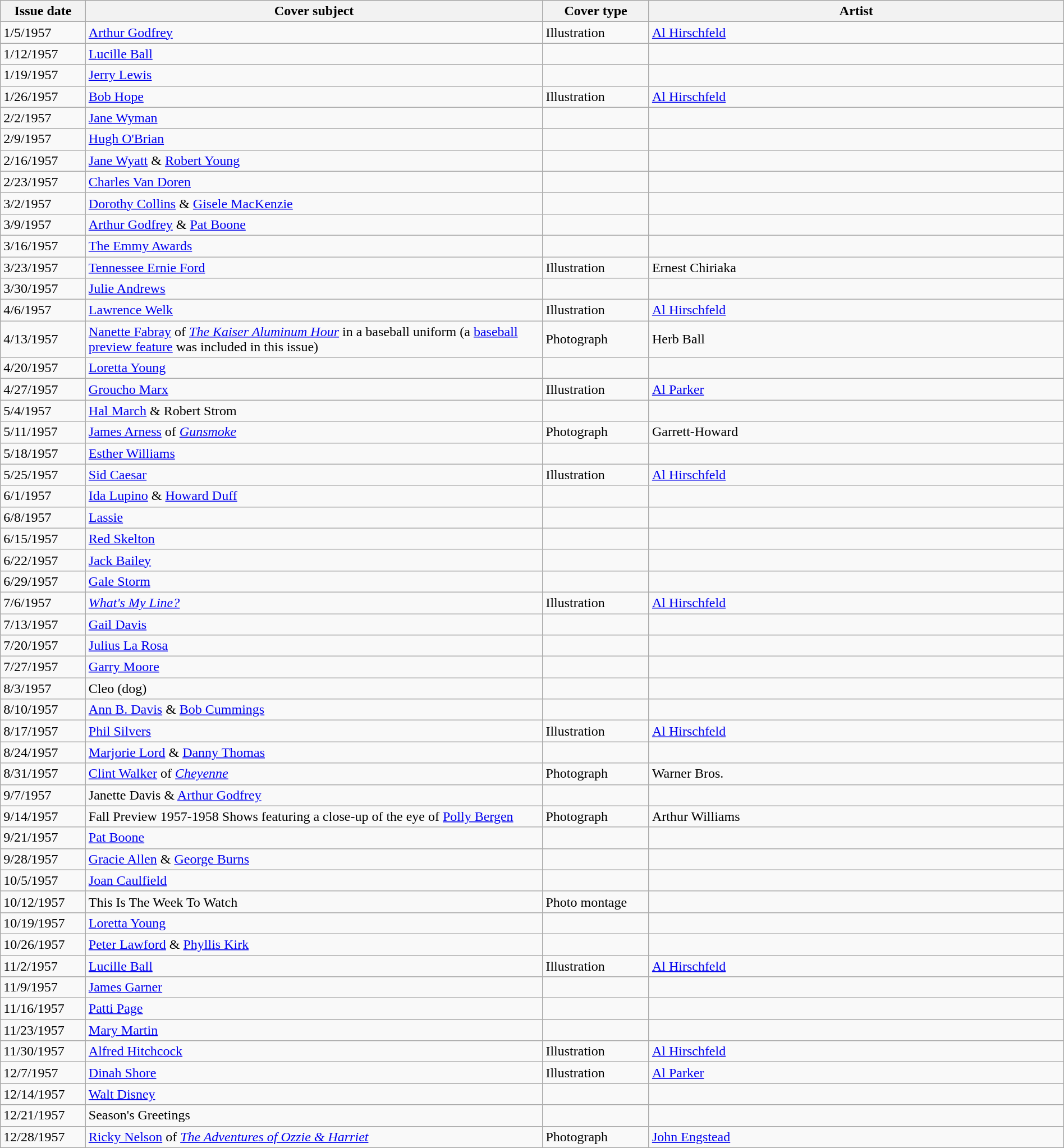<table class="wikitable sortable" width=100% style="font-size:100%;">
<tr>
<th width=8%>Issue date</th>
<th width=43%>Cover subject</th>
<th width=10%>Cover type</th>
<th width=39%>Artist</th>
</tr>
<tr>
<td>1/5/1957</td>
<td><a href='#'>Arthur Godfrey</a></td>
<td>Illustration</td>
<td><a href='#'>Al Hirschfeld</a></td>
</tr>
<tr>
<td>1/12/1957</td>
<td><a href='#'>Lucille Ball</a></td>
<td></td>
<td></td>
</tr>
<tr>
<td>1/19/1957</td>
<td><a href='#'>Jerry Lewis</a></td>
<td></td>
<td></td>
</tr>
<tr>
<td>1/26/1957</td>
<td><a href='#'>Bob Hope</a></td>
<td>Illustration</td>
<td><a href='#'>Al Hirschfeld</a></td>
</tr>
<tr>
<td>2/2/1957</td>
<td><a href='#'>Jane Wyman</a></td>
<td></td>
<td></td>
</tr>
<tr>
<td>2/9/1957</td>
<td><a href='#'>Hugh O'Brian</a></td>
<td></td>
<td></td>
</tr>
<tr>
<td>2/16/1957</td>
<td><a href='#'>Jane Wyatt</a> & <a href='#'>Robert Young</a></td>
<td></td>
<td></td>
</tr>
<tr>
<td>2/23/1957</td>
<td><a href='#'>Charles Van Doren</a></td>
<td></td>
<td></td>
</tr>
<tr>
<td>3/2/1957</td>
<td><a href='#'>Dorothy Collins</a> & <a href='#'>Gisele MacKenzie</a></td>
<td></td>
<td></td>
</tr>
<tr>
<td>3/9/1957</td>
<td><a href='#'>Arthur Godfrey</a> & <a href='#'>Pat Boone</a></td>
<td></td>
<td></td>
</tr>
<tr>
<td>3/16/1957</td>
<td><a href='#'>The Emmy Awards</a></td>
<td></td>
<td></td>
</tr>
<tr>
<td>3/23/1957</td>
<td><a href='#'>Tennessee Ernie Ford</a></td>
<td>Illustration</td>
<td>Ernest Chiriaka</td>
</tr>
<tr>
<td>3/30/1957</td>
<td><a href='#'>Julie Andrews</a></td>
<td></td>
<td></td>
</tr>
<tr>
<td>4/6/1957</td>
<td><a href='#'>Lawrence Welk</a></td>
<td>Illustration</td>
<td><a href='#'>Al Hirschfeld</a></td>
</tr>
<tr>
<td>4/13/1957</td>
<td><a href='#'>Nanette Fabray</a> of <em><a href='#'>The Kaiser Aluminum Hour</a></em> in a baseball uniform (a <a href='#'>baseball preview feature</a> was included in this issue)</td>
<td>Photograph</td>
<td>Herb Ball</td>
</tr>
<tr>
<td>4/20/1957</td>
<td><a href='#'>Loretta Young</a></td>
<td></td>
<td></td>
</tr>
<tr>
<td>4/27/1957</td>
<td><a href='#'>Groucho Marx</a></td>
<td>Illustration</td>
<td><a href='#'>Al Parker</a></td>
</tr>
<tr>
<td>5/4/1957</td>
<td><a href='#'>Hal March</a> & Robert Strom</td>
<td></td>
<td></td>
</tr>
<tr>
<td>5/11/1957</td>
<td><a href='#'>James Arness</a> of <em><a href='#'>Gunsmoke</a></em></td>
<td>Photograph</td>
<td>Garrett-Howard</td>
</tr>
<tr>
<td>5/18/1957</td>
<td><a href='#'>Esther Williams</a></td>
<td></td>
<td></td>
</tr>
<tr>
<td>5/25/1957</td>
<td><a href='#'>Sid Caesar</a></td>
<td>Illustration</td>
<td><a href='#'>Al Hirschfeld</a></td>
</tr>
<tr>
<td>6/1/1957</td>
<td><a href='#'>Ida Lupino</a> & <a href='#'>Howard Duff</a></td>
<td></td>
<td></td>
</tr>
<tr>
<td>6/8/1957</td>
<td><a href='#'>Lassie</a></td>
<td></td>
<td></td>
</tr>
<tr>
<td>6/15/1957</td>
<td><a href='#'>Red Skelton</a></td>
<td></td>
<td></td>
</tr>
<tr>
<td>6/22/1957</td>
<td><a href='#'>Jack Bailey</a></td>
<td></td>
<td></td>
</tr>
<tr>
<td>6/29/1957</td>
<td><a href='#'>Gale Storm</a></td>
<td></td>
<td></td>
</tr>
<tr>
<td>7/6/1957</td>
<td><em><a href='#'>What's My Line?</a></em></td>
<td>Illustration</td>
<td><a href='#'>Al Hirschfeld</a></td>
</tr>
<tr>
<td>7/13/1957</td>
<td><a href='#'>Gail Davis</a></td>
<td></td>
<td></td>
</tr>
<tr>
<td>7/20/1957</td>
<td><a href='#'>Julius La Rosa</a></td>
<td></td>
<td></td>
</tr>
<tr>
<td>7/27/1957</td>
<td><a href='#'>Garry Moore</a></td>
<td></td>
<td></td>
</tr>
<tr>
<td>8/3/1957</td>
<td>Cleo (dog)</td>
<td></td>
<td></td>
</tr>
<tr>
<td>8/10/1957</td>
<td><a href='#'>Ann B. Davis</a> & <a href='#'>Bob Cummings</a></td>
<td></td>
<td></td>
</tr>
<tr>
<td>8/17/1957</td>
<td><a href='#'>Phil Silvers</a></td>
<td>Illustration</td>
<td><a href='#'>Al Hirschfeld</a></td>
</tr>
<tr>
<td>8/24/1957</td>
<td><a href='#'>Marjorie Lord</a> & <a href='#'>Danny Thomas</a></td>
<td></td>
<td></td>
</tr>
<tr>
<td>8/31/1957</td>
<td><a href='#'>Clint Walker</a> of <em><a href='#'>Cheyenne</a></em></td>
<td>Photograph</td>
<td>Warner Bros.</td>
</tr>
<tr>
<td>9/7/1957</td>
<td>Janette Davis & <a href='#'>Arthur Godfrey</a></td>
<td></td>
<td></td>
</tr>
<tr>
<td>9/14/1957</td>
<td>Fall Preview 1957-1958 Shows featuring a close-up of the eye of <a href='#'>Polly Bergen</a></td>
<td>Photograph</td>
<td>Arthur Williams</td>
</tr>
<tr>
<td>9/21/1957</td>
<td><a href='#'>Pat Boone</a></td>
<td></td>
<td></td>
</tr>
<tr>
<td>9/28/1957</td>
<td><a href='#'>Gracie Allen</a> & <a href='#'>George Burns</a></td>
<td></td>
<td></td>
</tr>
<tr>
<td>10/5/1957</td>
<td><a href='#'>Joan Caulfield</a></td>
<td></td>
<td></td>
</tr>
<tr>
<td>10/12/1957</td>
<td>This Is The Week To Watch</td>
<td>Photo montage</td>
<td></td>
</tr>
<tr>
<td>10/19/1957</td>
<td><a href='#'>Loretta Young</a></td>
<td></td>
<td></td>
</tr>
<tr>
<td>10/26/1957</td>
<td><a href='#'>Peter Lawford</a> & <a href='#'>Phyllis Kirk</a></td>
<td></td>
<td></td>
</tr>
<tr>
<td>11/2/1957</td>
<td><a href='#'>Lucille Ball</a></td>
<td>Illustration</td>
<td><a href='#'>Al Hirschfeld</a></td>
</tr>
<tr>
<td>11/9/1957</td>
<td><a href='#'>James Garner</a></td>
<td></td>
<td></td>
</tr>
<tr>
<td>11/16/1957</td>
<td><a href='#'>Patti Page</a></td>
<td></td>
<td></td>
</tr>
<tr>
<td>11/23/1957</td>
<td><a href='#'>Mary Martin</a></td>
<td></td>
<td></td>
</tr>
<tr>
<td>11/30/1957</td>
<td><a href='#'>Alfred Hitchcock</a></td>
<td>Illustration</td>
<td><a href='#'>Al Hirschfeld</a></td>
</tr>
<tr>
<td>12/7/1957</td>
<td><a href='#'>Dinah Shore</a></td>
<td>Illustration</td>
<td><a href='#'>Al Parker</a></td>
</tr>
<tr>
<td>12/14/1957</td>
<td><a href='#'>Walt Disney</a></td>
<td></td>
<td></td>
</tr>
<tr>
<td>12/21/1957</td>
<td>Season's Greetings</td>
<td></td>
<td></td>
</tr>
<tr>
<td>12/28/1957</td>
<td><a href='#'>Ricky Nelson</a> of <em><a href='#'>The Adventures of Ozzie & Harriet</a></em></td>
<td>Photograph</td>
<td><a href='#'>John Engstead</a></td>
</tr>
</table>
